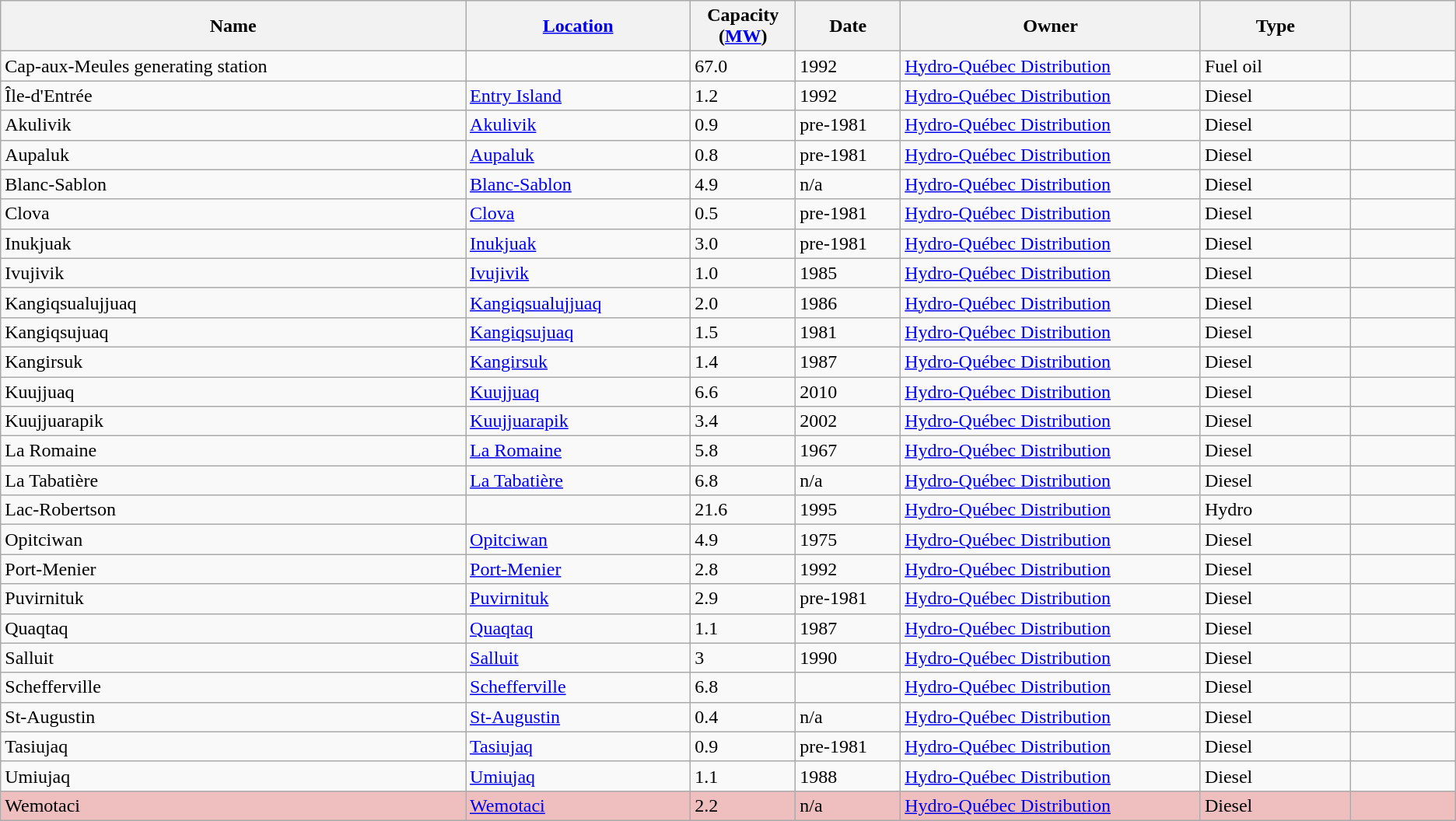<table class="wikitable sortable">
<tr>
<th width="31%">Name</th>
<th width="15%"><a href='#'>Location</a></th>
<th width="7%">Capacity (<a href='#'>MW</a>)</th>
<th width="7%">Date</th>
<th width="20%">Owner</th>
<th width="10%">Type</th>
<th width="7%"></th>
</tr>
<tr>
<td>Cap-aux-Meules generating station</td>
<td></td>
<td>67.0</td>
<td>1992</td>
<td><a href='#'>Hydro-Québec Distribution</a></td>
<td>Fuel oil</td>
<td></td>
</tr>
<tr>
<td>Île-d'Entrée</td>
<td><a href='#'>Entry Island</a></td>
<td>1.2</td>
<td>1992</td>
<td><a href='#'>Hydro-Québec Distribution</a></td>
<td>Diesel</td>
<td></td>
</tr>
<tr>
<td>Akulivik</td>
<td><a href='#'>Akulivik</a></td>
<td>0.9</td>
<td>pre-1981</td>
<td><a href='#'>Hydro-Québec Distribution</a></td>
<td>Diesel</td>
<td></td>
</tr>
<tr>
<td>Aupaluk</td>
<td><a href='#'>Aupaluk</a></td>
<td>0.8</td>
<td>pre-1981</td>
<td><a href='#'>Hydro-Québec Distribution</a></td>
<td>Diesel</td>
<td></td>
</tr>
<tr>
<td>Blanc-Sablon</td>
<td><a href='#'>Blanc-Sablon</a></td>
<td>4.9</td>
<td>n/a</td>
<td><a href='#'>Hydro-Québec Distribution</a></td>
<td>Diesel</td>
<td></td>
</tr>
<tr>
<td>Clova</td>
<td><a href='#'>Clova</a></td>
<td>0.5</td>
<td>pre-1981</td>
<td><a href='#'>Hydro-Québec Distribution</a></td>
<td>Diesel</td>
<td></td>
</tr>
<tr>
<td>Inukjuak</td>
<td><a href='#'>Inukjuak</a></td>
<td>3.0</td>
<td>pre-1981</td>
<td><a href='#'>Hydro-Québec Distribution</a></td>
<td>Diesel</td>
<td></td>
</tr>
<tr>
<td>Ivujivik</td>
<td><a href='#'>Ivujivik</a></td>
<td>1.0</td>
<td>1985</td>
<td><a href='#'>Hydro-Québec Distribution</a></td>
<td>Diesel</td>
<td></td>
</tr>
<tr>
<td>Kangiqsualujjuaq</td>
<td><a href='#'>Kangiqsualujjuaq</a></td>
<td>2.0</td>
<td>1986</td>
<td><a href='#'>Hydro-Québec Distribution</a></td>
<td>Diesel</td>
<td></td>
</tr>
<tr>
<td>Kangiqsujuaq</td>
<td><a href='#'>Kangiqsujuaq</a></td>
<td>1.5</td>
<td>1981</td>
<td><a href='#'>Hydro-Québec Distribution</a></td>
<td>Diesel</td>
<td></td>
</tr>
<tr>
<td>Kangirsuk</td>
<td><a href='#'>Kangirsuk</a></td>
<td>1.4</td>
<td>1987</td>
<td><a href='#'>Hydro-Québec Distribution</a></td>
<td>Diesel</td>
<td></td>
</tr>
<tr>
<td>Kuujjuaq</td>
<td><a href='#'>Kuujjuaq</a></td>
<td>6.6</td>
<td>2010</td>
<td><a href='#'>Hydro-Québec Distribution</a></td>
<td>Diesel</td>
<td></td>
</tr>
<tr>
<td>Kuujjuarapik</td>
<td><a href='#'>Kuujjuarapik</a></td>
<td>3.4</td>
<td>2002</td>
<td><a href='#'>Hydro-Québec Distribution</a></td>
<td>Diesel</td>
<td></td>
</tr>
<tr>
<td>La Romaine</td>
<td><a href='#'>La Romaine</a></td>
<td>5.8</td>
<td>1967</td>
<td><a href='#'>Hydro-Québec Distribution</a></td>
<td>Diesel</td>
<td></td>
</tr>
<tr>
<td>La Tabatière</td>
<td><a href='#'>La Tabatière</a></td>
<td>6.8</td>
<td>n/a</td>
<td><a href='#'>Hydro-Québec Distribution</a></td>
<td>Diesel</td>
<td></td>
</tr>
<tr>
<td>Lac-Robertson</td>
<td></td>
<td>21.6</td>
<td>1995</td>
<td><a href='#'>Hydro-Québec Distribution</a></td>
<td>Hydro</td>
<td></td>
</tr>
<tr>
<td>Opitciwan</td>
<td><a href='#'>Opitciwan</a></td>
<td>4.9</td>
<td>1975</td>
<td><a href='#'>Hydro-Québec Distribution</a></td>
<td>Diesel</td>
<td></td>
</tr>
<tr>
<td>Port-Menier</td>
<td><a href='#'>Port-Menier</a></td>
<td>2.8</td>
<td>1992</td>
<td><a href='#'>Hydro-Québec Distribution</a></td>
<td>Diesel</td>
<td></td>
</tr>
<tr>
<td>Puvirnituk</td>
<td><a href='#'>Puvirnituk</a></td>
<td>2.9</td>
<td>pre-1981</td>
<td><a href='#'>Hydro-Québec Distribution</a></td>
<td>Diesel</td>
<td></td>
</tr>
<tr>
<td>Quaqtaq</td>
<td><a href='#'>Quaqtaq</a></td>
<td>1.1</td>
<td>1987</td>
<td><a href='#'>Hydro-Québec Distribution</a></td>
<td>Diesel</td>
<td></td>
</tr>
<tr>
<td>Salluit</td>
<td><a href='#'>Salluit</a></td>
<td>3</td>
<td>1990</td>
<td><a href='#'>Hydro-Québec Distribution</a></td>
<td>Diesel</td>
<td></td>
</tr>
<tr>
<td>Schefferville</td>
<td><a href='#'>Schefferville</a></td>
<td>6.8</td>
<td></td>
<td><a href='#'>Hydro-Québec Distribution</a></td>
<td>Diesel</td>
<td></td>
</tr>
<tr>
<td>St-Augustin</td>
<td><a href='#'>St-Augustin</a></td>
<td>0.4</td>
<td>n/a</td>
<td><a href='#'>Hydro-Québec Distribution</a></td>
<td>Diesel</td>
<td></td>
</tr>
<tr>
<td>Tasiujaq</td>
<td><a href='#'>Tasiujaq</a></td>
<td>0.9</td>
<td>pre-1981</td>
<td><a href='#'>Hydro-Québec Distribution</a></td>
<td>Diesel</td>
<td></td>
</tr>
<tr>
<td>Umiujaq</td>
<td><a href='#'>Umiujaq</a></td>
<td>1.1</td>
<td>1988</td>
<td><a href='#'>Hydro-Québec Distribution</a></td>
<td>Diesel</td>
<td></td>
</tr>
<tr bgcolor="#EfBFBF">
<td>Wemotaci</td>
<td><a href='#'>Wemotaci</a></td>
<td>2.2</td>
<td>n/a</td>
<td><a href='#'>Hydro-Québec Distribution</a></td>
<td>Diesel</td>
<td></td>
</tr>
</table>
